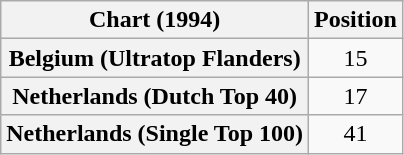<table class="wikitable sortable plainrowheaders">
<tr>
<th>Chart (1994)</th>
<th>Position</th>
</tr>
<tr>
<th scope="row">Belgium (Ultratop Flanders)</th>
<td style="text-align:center;">15</td>
</tr>
<tr>
<th scope="row">Netherlands (Dutch Top 40)</th>
<td style="text-align:center;">17</td>
</tr>
<tr>
<th scope="row">Netherlands (Single Top 100)</th>
<td style="text-align:center;">41</td>
</tr>
</table>
